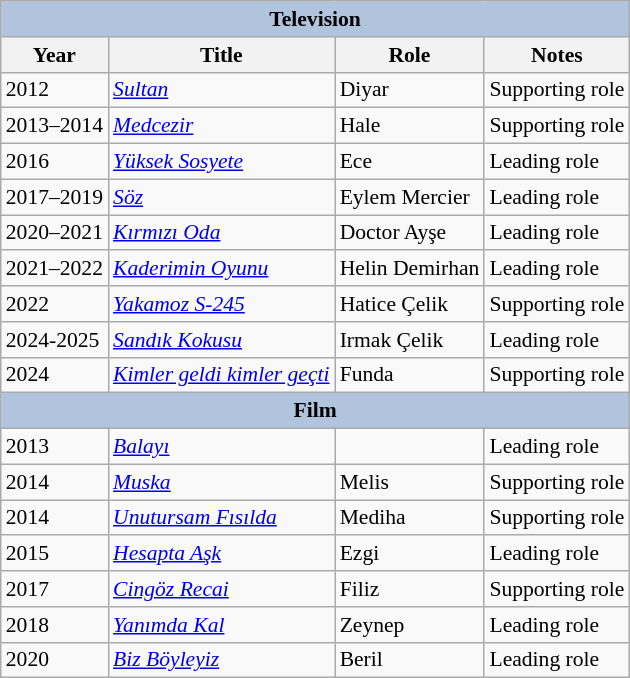<table class="wikitable" style="font-size: 90%;">
<tr>
<th colspan="4" style="background:LightSteelBlue">Television</th>
</tr>
<tr>
<th>Year</th>
<th>Title</th>
<th>Role</th>
<th>Notes</th>
</tr>
<tr>
<td>2012</td>
<td><em><a href='#'>Sultan</a></em></td>
<td>Diyar</td>
<td>Supporting role</td>
</tr>
<tr>
<td>2013–2014</td>
<td><em><a href='#'>Medcezir</a></em></td>
<td>Hale</td>
<td>Supporting role</td>
</tr>
<tr>
<td>2016</td>
<td><em><a href='#'>Yüksek Sosyete</a></em></td>
<td>Ece</td>
<td>Leading role</td>
</tr>
<tr>
<td>2017–2019</td>
<td><em><a href='#'>Söz</a></em></td>
<td>Eylem Mercier</td>
<td>Leading role</td>
</tr>
<tr>
<td>2020–2021</td>
<td><em><a href='#'>Kırmızı Oda</a></em></td>
<td>Doctor Ayşe</td>
<td>Leading role</td>
</tr>
<tr>
<td>2021–2022</td>
<td><em><a href='#'>Kaderimin Oyunu</a></em></td>
<td>Helin Demirhan</td>
<td>Leading role</td>
</tr>
<tr>
<td>2022</td>
<td><em><a href='#'>Yakamoz S-245</a></em></td>
<td>Hatice Çelik</td>
<td>Supporting role</td>
</tr>
<tr>
<td>2024-2025</td>
<td><em><a href='#'>Sandık Kokusu</a></em></td>
<td>Irmak Çelik</td>
<td>Leading role</td>
</tr>
<tr>
<td>2024</td>
<td><em><a href='#'>Kimler geldi kimler geçti</a></em></td>
<td>Funda</td>
<td>Supporting role</td>
</tr>
<tr>
<th colspan="4" style="background:LightSteelBlue">Film</th>
</tr>
<tr>
<td>2013</td>
<td><em><a href='#'>Balayı</a></em></td>
<td></td>
<td>Leading role</td>
</tr>
<tr>
<td>2014</td>
<td><em><a href='#'>Muska</a></em></td>
<td>Melis</td>
<td>Supporting role</td>
</tr>
<tr>
<td>2014</td>
<td><em><a href='#'>Unutursam Fısılda</a></em></td>
<td>Mediha</td>
<td>Supporting role</td>
</tr>
<tr>
<td>2015</td>
<td><em><a href='#'>Hesapta Aşk</a></em></td>
<td>Ezgi</td>
<td>Leading role</td>
</tr>
<tr>
<td>2017</td>
<td><em><a href='#'>Cingöz Recai</a></em></td>
<td>Filiz</td>
<td>Supporting role</td>
</tr>
<tr>
<td>2018</td>
<td><em><a href='#'>Yanımda Kal</a></em></td>
<td>Zeynep</td>
<td>Leading role</td>
</tr>
<tr>
<td>2020</td>
<td><em><a href='#'>Biz Böyleyiz</a></em></td>
<td>Beril</td>
<td>Leading role</td>
</tr>
</table>
